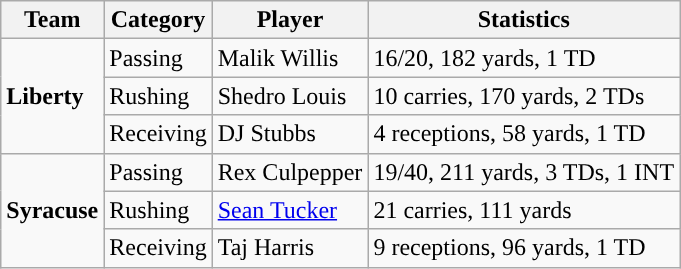<table class="wikitable" style="float: left;">
<tr>
<th>Team</th>
<th>Category</th>
<th>Player</th>
<th>Statistics</th>
</tr>
<tr>
<td rowspan=3><strong>Liberty</strong></td>
<td>Passing</td>
<td>Malik Willis</td>
<td>16/20, 182 yards, 1 TD</td>
</tr>
<tr>
<td>Rushing</td>
<td>Shedro Louis</td>
<td>10 carries, 170 yards, 2 TDs</td>
</tr>
<tr>
<td>Receiving</td>
<td>DJ Stubbs</td>
<td>4 receptions, 58 yards, 1 TD</td>
</tr>
<tr>
<td rowspan=3><strong>Syracuse</strong></td>
<td>Passing</td>
<td>Rex Culpepper</td>
<td>19/40, 211 yards, 3 TDs, 1 INT</td>
</tr>
<tr>
<td>Rushing</td>
<td><a href='#'>Sean Tucker</a></td>
<td>21 carries, 111 yards</td>
</tr>
<tr>
<td>Receiving</td>
<td>Taj Harris</td>
<td>9 receptions, 96 yards, 1 TD</td>
</tr>
</table>
